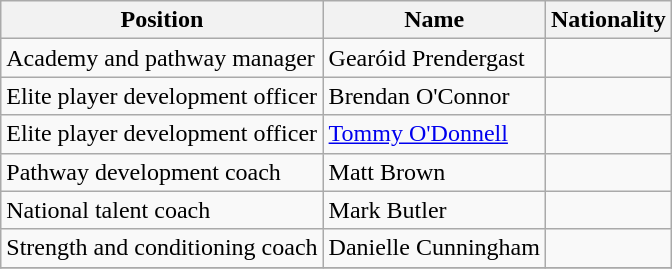<table class="wikitable">
<tr>
<th>Position</th>
<th>Name</th>
<th>Nationality</th>
</tr>
<tr>
<td>Academy and pathway manager</td>
<td>Gearóid Prendergast</td>
<td></td>
</tr>
<tr>
<td>Elite player development officer</td>
<td>Brendan O'Connor</td>
<td></td>
</tr>
<tr>
<td>Elite player development officer</td>
<td><a href='#'>Tommy O'Donnell</a></td>
<td></td>
</tr>
<tr>
<td>Pathway development coach</td>
<td>Matt Brown</td>
<td></td>
</tr>
<tr>
<td>National talent coach</td>
<td>Mark Butler</td>
<td></td>
</tr>
<tr>
<td>Strength and conditioning coach</td>
<td>Danielle Cunningham</td>
<td></td>
</tr>
<tr>
</tr>
</table>
